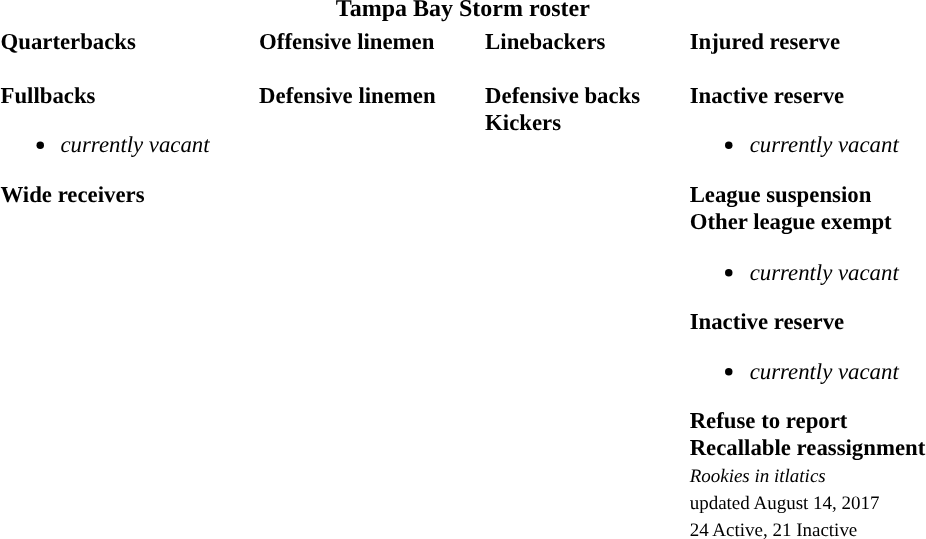<table class="toccolours" style="text-align: left;">
<tr>
<th colspan=7 style="text-align:center; ">Tampa Bay Storm roster</th>
</tr>
<tr>
<td style="font-size: 95%;vertical-align:top;"><strong>Quarterbacks</strong><br>
<br><strong>Fullbacks</strong><ul><li><em>currently vacant</em></li></ul><strong>Wide receivers</strong>




</td>
<td style="width: 25px;"></td>
<td style="font-size: 95%;vertical-align:top;"><strong>Offensive linemen</strong><br>



<br><strong>Defensive linemen</strong>




</td>
<td style="width: 25px;"></td>
<td style="font-size: 95%;vertical-align:top;"><strong>Linebackers</strong><br>
<br><strong>Defensive backs</strong>



<br><strong>Kickers</strong>
</td>
<td style="width: 25px;"></td>
<td style="font-size: 95%;vertical-align:top;"><strong>Injured reserve</strong><br>









<br><strong>Inactive reserve</strong><ul><li><em>currently vacant</em></li></ul><strong>League suspension</strong>






<br><strong>Other league exempt</strong><ul><li><em>currently vacant</em></li></ul><strong>Inactive reserve</strong><ul><li><em>currently vacant</em></li></ul><strong>Refuse to report</strong>

<br><strong>Recallable reassignment</strong>
<br><small><em>Rookies in itlatics</em><br>
<span> </span> updated August 14, 2017<br>
24 Active, 21 Inactive</small></td>
</tr>
<tr>
</tr>
</table>
